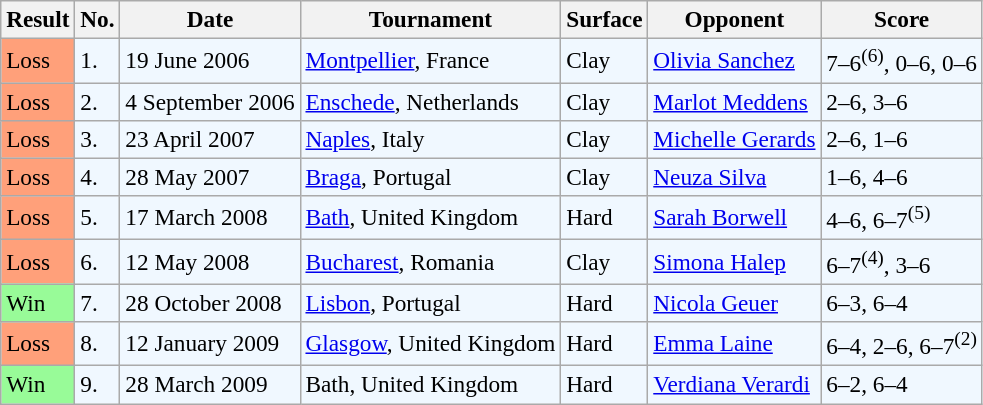<table class="sortable wikitable" style="font-size:97%;">
<tr>
<th>Result</th>
<th class="unsortable">No.</th>
<th>Date</th>
<th>Tournament</th>
<th>Surface</th>
<th>Opponent</th>
<th class="unsortable">Score</th>
</tr>
<tr bgcolor="#f0f8ff">
<td style="background:#ffa07a;">Loss</td>
<td>1.</td>
<td>19 June 2006</td>
<td><a href='#'>Montpellier</a>, France</td>
<td>Clay</td>
<td> <a href='#'>Olivia Sanchez</a></td>
<td>7–6<sup>(6)</sup>, 0–6, 0–6</td>
</tr>
<tr bgcolor="#f0f8ff">
<td style="background:#ffa07a;">Loss</td>
<td>2.</td>
<td>4 September 2006</td>
<td><a href='#'>Enschede</a>, Netherlands</td>
<td>Clay</td>
<td> <a href='#'>Marlot Meddens</a></td>
<td>2–6, 3–6</td>
</tr>
<tr bgcolor="#f0f8ff">
<td style="background:#ffa07a;">Loss</td>
<td>3.</td>
<td>23 April 2007</td>
<td><a href='#'>Naples</a>, Italy</td>
<td>Clay</td>
<td> <a href='#'>Michelle Gerards</a></td>
<td>2–6, 1–6</td>
</tr>
<tr bgcolor="#f0f8ff">
<td style="background:#ffa07a;">Loss</td>
<td>4.</td>
<td>28 May 2007</td>
<td><a href='#'>Braga</a>, Portugal</td>
<td>Clay</td>
<td> <a href='#'>Neuza Silva</a></td>
<td>1–6, 4–6</td>
</tr>
<tr bgcolor="#f0f8ff">
<td style="background:#ffa07a;">Loss</td>
<td>5.</td>
<td>17 March 2008</td>
<td><a href='#'>Bath</a>, United Kingdom</td>
<td>Hard</td>
<td> <a href='#'>Sarah Borwell</a></td>
<td>4–6, 6–7<sup>(5)</sup></td>
</tr>
<tr bgcolor="#f0f8ff">
<td style="background:#ffa07a;">Loss</td>
<td>6.</td>
<td>12 May 2008</td>
<td><a href='#'>Bucharest</a>, Romania</td>
<td>Clay</td>
<td> <a href='#'>Simona Halep</a></td>
<td>6–7<sup>(4)</sup>, 3–6</td>
</tr>
<tr bgcolor="#f0f8ff">
<td style="background:#98fb98;">Win</td>
<td>7.</td>
<td>28 October 2008</td>
<td><a href='#'>Lisbon</a>, Portugal</td>
<td>Hard</td>
<td> <a href='#'>Nicola Geuer</a></td>
<td>6–3, 6–4</td>
</tr>
<tr bgcolor="#f0f8ff">
<td style="background:#ffa07a;">Loss</td>
<td>8.</td>
<td>12 January 2009</td>
<td><a href='#'>Glasgow</a>, United Kingdom</td>
<td>Hard</td>
<td> <a href='#'>Emma Laine</a></td>
<td>6–4, 2–6, 6–7<sup>(2)</sup></td>
</tr>
<tr bgcolor="#f0f8ff">
<td style="background:#98fb98;">Win</td>
<td>9.</td>
<td>28 March 2009</td>
<td>Bath, United Kingdom</td>
<td>Hard</td>
<td> <a href='#'>Verdiana Verardi</a></td>
<td>6–2, 6–4</td>
</tr>
</table>
